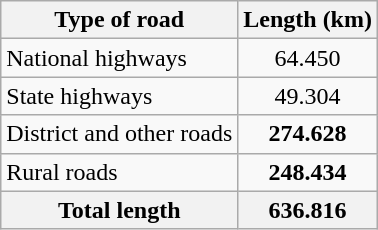<table class="wikitable" style="text-align:center;">
<tr>
<th>Type of road</th>
<th>Length (km)</th>
</tr>
<tr>
<td align="left">National highways</td>
<td>64.450</td>
</tr>
<tr>
<td align="left">State highways</td>
<td>49.304</td>
</tr>
<tr>
<td align="left">District and other roads <br> </td>
<td><strong>274.628</strong></td>
</tr>
<tr>
<td align="left">Rural roads <br> </td>
<td><strong>248.434</strong></td>
</tr>
<tr>
<th>Total length</th>
<th>636.816</th>
</tr>
</table>
